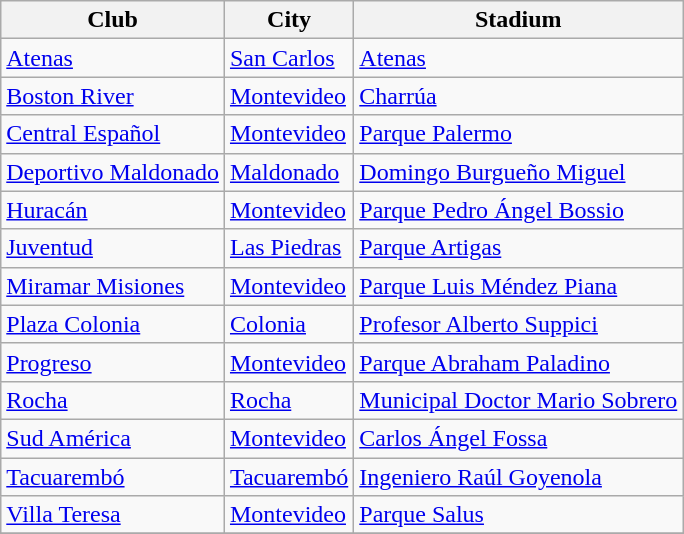<table class="wikitable sortable">
<tr>
<th>Club</th>
<th>City</th>
<th>Stadium</th>
</tr>
<tr>
<td><a href='#'>Atenas</a></td>
<td><a href='#'>San Carlos</a></td>
<td><a href='#'>Atenas</a></td>
</tr>
<tr>
<td><a href='#'>Boston River</a></td>
<td><a href='#'>Montevideo</a></td>
<td><a href='#'>Charrúa</a></td>
</tr>
<tr>
<td><a href='#'>Central Español</a></td>
<td><a href='#'>Montevideo</a></td>
<td><a href='#'>Parque Palermo</a></td>
</tr>
<tr>
<td><a href='#'>Deportivo Maldonado</a></td>
<td><a href='#'>Maldonado</a></td>
<td><a href='#'>Domingo Burgueño Miguel</a></td>
</tr>
<tr>
<td><a href='#'>Huracán</a></td>
<td><a href='#'>Montevideo</a></td>
<td><a href='#'>Parque Pedro Ángel Bossio</a></td>
</tr>
<tr>
<td><a href='#'>Juventud</a></td>
<td><a href='#'>Las Piedras</a></td>
<td><a href='#'>Parque Artigas</a></td>
</tr>
<tr>
<td><a href='#'>Miramar Misiones</a></td>
<td><a href='#'>Montevideo</a></td>
<td><a href='#'>Parque Luis Méndez Piana</a></td>
</tr>
<tr>
<td><a href='#'>Plaza Colonia</a></td>
<td><a href='#'>Colonia</a></td>
<td><a href='#'>Profesor Alberto Suppici</a></td>
</tr>
<tr>
<td><a href='#'>Progreso</a></td>
<td><a href='#'>Montevideo</a></td>
<td><a href='#'>Parque Abraham Paladino</a></td>
</tr>
<tr>
<td><a href='#'>Rocha</a></td>
<td><a href='#'>Rocha</a></td>
<td><a href='#'>Municipal Doctor Mario Sobrero</a></td>
</tr>
<tr>
<td><a href='#'>Sud América</a></td>
<td><a href='#'>Montevideo</a></td>
<td><a href='#'>Carlos Ángel Fossa</a></td>
</tr>
<tr>
<td><a href='#'>Tacuarembó</a></td>
<td><a href='#'>Tacuarembó</a></td>
<td><a href='#'>Ingeniero Raúl Goyenola</a></td>
</tr>
<tr>
<td><a href='#'>Villa Teresa</a></td>
<td><a href='#'>Montevideo</a></td>
<td><a href='#'>Parque Salus</a></td>
</tr>
<tr>
</tr>
</table>
